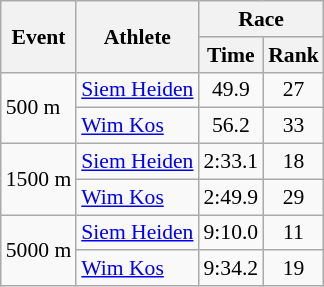<table class="wikitable" border="1" style="font-size:90%">
<tr>
<th rowspan=2>Event</th>
<th rowspan=2>Athlete</th>
<th colspan=2>Race</th>
</tr>
<tr>
<th>Time</th>
<th>Rank</th>
</tr>
<tr>
<td rowspan=2>500 m</td>
<td><a href='#'>Siem Heiden</a></td>
<td align=center>49.9</td>
<td align=center>27</td>
</tr>
<tr>
<td><a href='#'>Wim Kos</a></td>
<td align=center>56.2</td>
<td align=center>33</td>
</tr>
<tr>
<td rowspan=2>1500 m</td>
<td><a href='#'>Siem Heiden</a></td>
<td align=center>2:33.1</td>
<td align=center>18</td>
</tr>
<tr>
<td><a href='#'>Wim Kos</a></td>
<td align=center>2:49.9</td>
<td align=center>29</td>
</tr>
<tr>
<td rowspan=2>5000 m</td>
<td><a href='#'>Siem Heiden</a></td>
<td align=center>9:10.0</td>
<td align=center>11</td>
</tr>
<tr>
<td><a href='#'>Wim Kos</a></td>
<td align=center>9:34.2</td>
<td align=center>19</td>
</tr>
</table>
